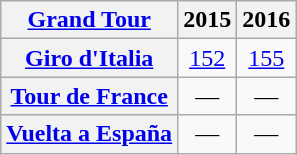<table class="wikitable plainrowheaders">
<tr>
<th scope="col"><a href='#'>Grand Tour</a></th>
<th scope="col">2015</th>
<th scope="col">2016</th>
</tr>
<tr style="text-align:center;">
<th scope="row"> <a href='#'>Giro d'Italia</a></th>
<td><a href='#'>152</a></td>
<td><a href='#'>155</a></td>
</tr>
<tr style="text-align:center;">
<th scope="row"> <a href='#'>Tour de France</a></th>
<td>—</td>
<td>—</td>
</tr>
<tr style="text-align:center;">
<th scope="row"> <a href='#'>Vuelta a España</a></th>
<td>—</td>
<td>—</td>
</tr>
</table>
